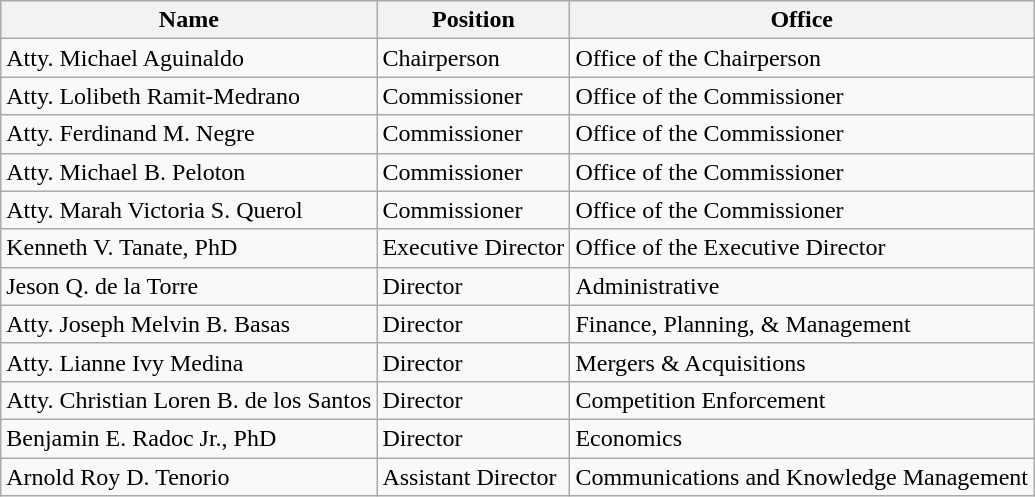<table class="wikitable">
<tr>
<th>Name</th>
<th>Position</th>
<th>Office</th>
</tr>
<tr>
<td>Atty. Michael Aguinaldo</td>
<td>Chairperson</td>
<td>Office of the Chairperson</td>
</tr>
<tr>
<td>Atty. Lolibeth Ramit-Medrano</td>
<td>Commissioner</td>
<td>Office of the Commissioner</td>
</tr>
<tr>
<td>Atty. Ferdinand M. Negre</td>
<td>Commissioner</td>
<td>Office of the Commissioner</td>
</tr>
<tr>
<td>Atty. Michael B. Peloton</td>
<td>Commissioner</td>
<td>Office of the Commissioner</td>
</tr>
<tr>
<td>Atty. Marah Victoria S. Querol</td>
<td>Commissioner</td>
<td>Office of the Commissioner</td>
</tr>
<tr>
<td>Kenneth V. Tanate, PhD</td>
<td>Executive Director</td>
<td>Office of the Executive Director</td>
</tr>
<tr>
<td>Jeson Q. de la Torre</td>
<td>Director</td>
<td>Administrative</td>
</tr>
<tr>
<td>Atty. Joseph Melvin B. Basas</td>
<td>Director</td>
<td>Finance, Planning, & Management</td>
</tr>
<tr>
<td>Atty. Lianne Ivy Medina</td>
<td>Director</td>
<td>Mergers & Acquisitions</td>
</tr>
<tr>
<td>Atty. Christian Loren B. de los Santos</td>
<td>Director</td>
<td>Competition Enforcement</td>
</tr>
<tr>
<td>Benjamin E. Radoc Jr., PhD</td>
<td>Director</td>
<td>Economics</td>
</tr>
<tr>
<td>Arnold Roy D. Tenorio</td>
<td>Assistant Director</td>
<td>Communications and Knowledge Management</td>
</tr>
</table>
